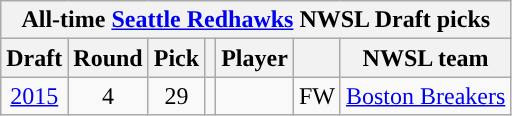<table class="wikitable sortable" style="text-align: center;">
<tr>
<th colspan="7" style="background:#">All-time <a href='#'><span>Seattle Redhawks</span></a> NWSL Draft picks</th>
</tr>
<tr>
<th scope="col">Draft</th>
<th scope="col">Round</th>
<th scope="col">Pick</th>
<th scope="col"></th>
<th scope="col">Player</th>
<th scope="col"></th>
<th scope="col">NWSL team</th>
</tr>
<tr>
<td><a href='#'>2015</a></td>
<td>4</td>
<td>29</td>
<td></td>
<td></td>
<td>FW</td>
<td><a href='#'>Boston Breakers</a></td>
</tr>
</table>
